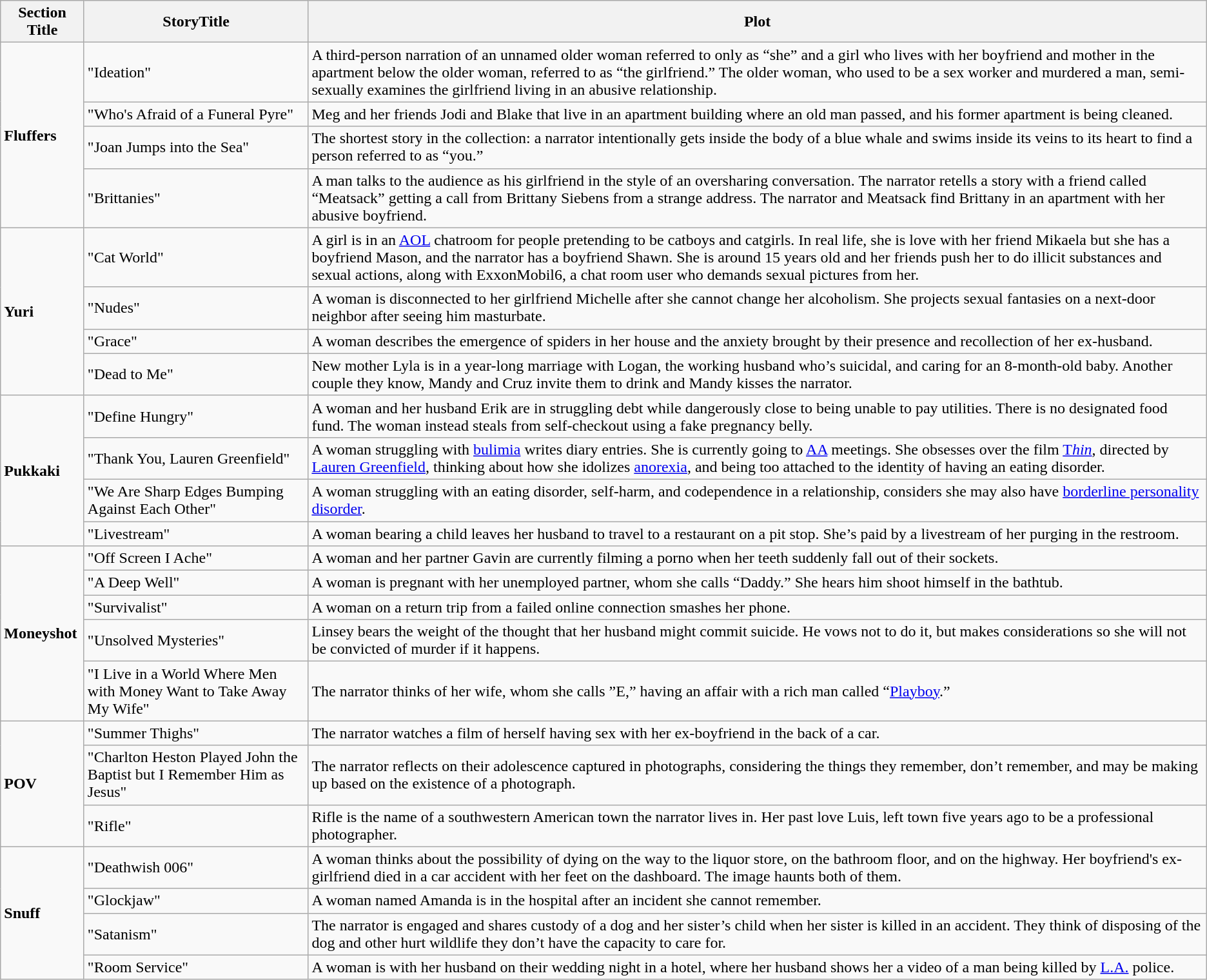<table class="wikitable">
<tr>
<th>Section Title</th>
<th>StoryTitle</th>
<th>Plot</th>
</tr>
<tr>
<td rowspan="4"><strong>Fluffers</strong></td>
<td>"Ideation"</td>
<td>A third-person narration of an unnamed older woman referred to only as “she” and a girl who lives with her boyfriend and mother in the apartment below the older woman, referred to as “the girlfriend.” The older woman, who used to be a sex worker and murdered a man, semi-sexually examines the girlfriend living in an abusive relationship.</td>
</tr>
<tr>
<td>"Who's Afraid of a Funeral Pyre"</td>
<td>Meg and her friends Jodi and Blake that live in an apartment building where an old man passed, and his former apartment is being cleaned.</td>
</tr>
<tr>
<td>"Joan Jumps into the Sea"</td>
<td>The shortest story in the collection: a narrator intentionally gets inside the body of a blue whale and swims inside its veins to its heart to find a person referred to as “you.”</td>
</tr>
<tr>
<td>"Brittanies"</td>
<td>A man talks to the audience as his girlfriend in the style of an oversharing conversation. The narrator retells a story with a friend called “Meatsack” getting a call from Brittany Siebens from a strange address. The narrator and Meatsack find Brittany in an apartment with her abusive boyfriend.</td>
</tr>
<tr>
<td rowspan="4"><strong>Yuri</strong></td>
<td>"Cat World"</td>
<td>A girl is in an <a href='#'>AOL</a> chatroom for people pretending to be catboys and catgirls. In real life, she is love with her friend Mikaela but she has a boyfriend Mason, and the narrator has a boyfriend Shawn. She is around 15 years old and her friends push her to do illicit substances and sexual actions, along with ExxonMobil6, a chat room user who demands sexual pictures from her.</td>
</tr>
<tr>
<td>"Nudes"</td>
<td>A woman is disconnected to her girlfriend Michelle after she cannot change her alcoholism. She projects sexual fantasies on a next-door neighbor after seeing him masturbate.</td>
</tr>
<tr>
<td>"Grace"</td>
<td>A woman describes the emergence of spiders in her house and the anxiety brought by their presence and recollection of her ex-husband.</td>
</tr>
<tr>
<td>"Dead to Me"</td>
<td>New mother Lyla is in a year-long marriage with Logan, the working husband who’s suicidal, and caring for an 8-month-old baby. Another couple they know, Mandy and Cruz invite them to drink and Mandy kisses the narrator.</td>
</tr>
<tr>
<td rowspan="4"><strong>Pukkaki</strong></td>
<td>"Define Hungry"</td>
<td>A woman and her husband Erik are in struggling debt while dangerously close to being unable to pay utilities. There is no designated food fund. The woman instead steals from self-checkout using a fake pregnancy belly.</td>
</tr>
<tr>
<td>"Thank You, Lauren Greenfield"</td>
<td>A woman struggling with <a href='#'>bulimia</a> writes diary entries. She is currently going to <a href='#'>AA</a> meetings. She obsesses over the film <a href='#'>T<em>hin</em></a>, directed by <a href='#'>Lauren Greenfield</a>, thinking about how she idolizes <a href='#'>anorexia</a>, and being too attached to the identity of having an eating disorder.</td>
</tr>
<tr>
<td>"We Are Sharp Edges Bumping Against Each Other"</td>
<td>A woman struggling with an eating disorder, self-harm, and codependence in a relationship, considers she may also have <a href='#'>borderline personality disorder</a>.</td>
</tr>
<tr>
<td>"Livestream"</td>
<td>A woman bearing a child leaves her husband to travel to a restaurant on a pit stop. She’s paid by a livestream of her purging in the restroom.</td>
</tr>
<tr>
<td rowspan="5"><strong>Moneyshot</strong></td>
<td>"Off Screen I Ache"</td>
<td>A woman and her partner Gavin are currently filming a porno when her teeth suddenly fall out of their sockets.</td>
</tr>
<tr>
<td>"A Deep Well"</td>
<td>A woman is pregnant with her unemployed partner, whom she calls “Daddy.” She hears him shoot himself in the bathtub.</td>
</tr>
<tr>
<td>"Survivalist"</td>
<td>A woman on a return trip from a failed online connection smashes her phone.</td>
</tr>
<tr>
<td>"Unsolved Mysteries"</td>
<td>Linsey bears the weight of the thought that her husband might commit suicide. He vows not to do it, but makes considerations so she will not be convicted of murder if it happens.</td>
</tr>
<tr>
<td>"I Live in a World Where Men with Money Want to Take Away My Wife"</td>
<td>The narrator thinks of her wife, whom she calls ”E,” having an affair with a rich man called “<a href='#'>Playboy</a>.”</td>
</tr>
<tr>
<td rowspan="3"><strong>POV</strong></td>
<td>"Summer Thighs"</td>
<td>The narrator watches a film of herself having sex with her ex-boyfriend in the back of a car.</td>
</tr>
<tr>
<td>"Charlton Heston Played John the Baptist but I Remember Him as Jesus"</td>
<td>The narrator reflects on their adolescence captured in photographs, considering the things they remember, don’t remember, and may be making up based on the existence of a photograph.</td>
</tr>
<tr>
<td>"Rifle"</td>
<td>Rifle is the name of a southwestern American town the narrator lives in. Her past love Luis, left town five years ago to be a professional photographer.</td>
</tr>
<tr>
<td rowspan="4"><strong>Snuff</strong></td>
<td>"Deathwish 006"</td>
<td>A woman thinks about the possibility of dying on the way to the liquor store, on the bathroom floor, and on the highway. Her boyfriend's ex-girlfriend died in a car accident with her feet on the dashboard. The image haunts both of them.</td>
</tr>
<tr>
<td>"Glockjaw"</td>
<td>A woman named Amanda is in the hospital after an incident she cannot remember.</td>
</tr>
<tr>
<td>"Satanism"</td>
<td>The narrator is engaged and shares custody of a dog and her sister’s child when her sister is killed in an accident. They think of disposing of the dog and other hurt wildlife they don’t have the capacity to care for.</td>
</tr>
<tr>
<td>"Room Service"</td>
<td>A woman is with her husband on their wedding night in a hotel, where her husband shows her a video of a man being killed by <a href='#'>L.A.</a> police.</td>
</tr>
</table>
